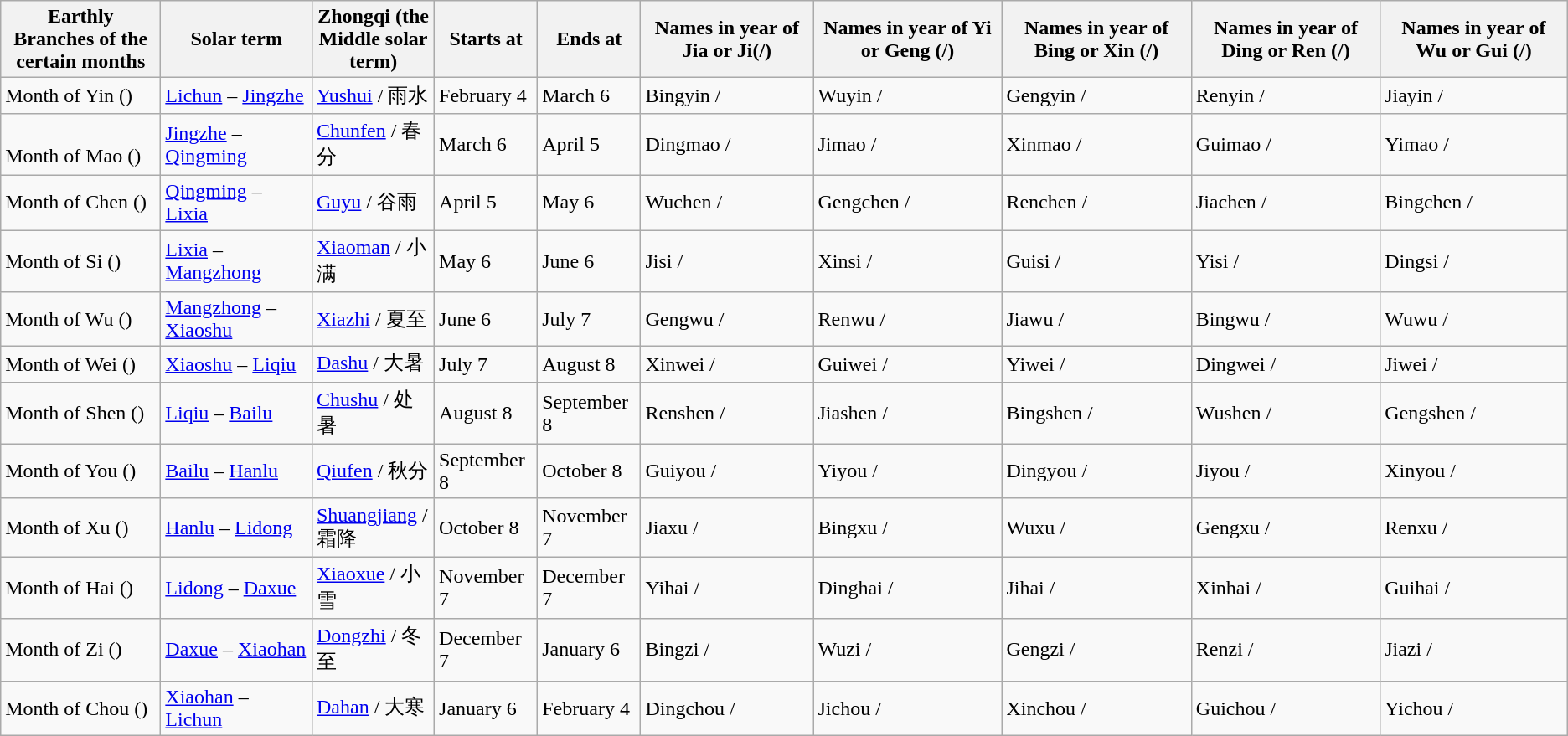<table class=wikitable>
<tr>
<th width=120>Earthly Branches of the certain months</th>
<th>Solar term</th>
<th width=90>Zhongqi (the Middle solar term)</th>
<th>Starts at</th>
<th>Ends at</th>
<th>Names in year of Jia or Ji(/)</th>
<th>Names in year of Yi or Geng (/)</th>
<th>Names in year of Bing or Xin (/)</th>
<th>Names in year of Ding or Ren (/)</th>
<th>Names in year of Wu or Gui (/)</th>
</tr>
<tr>
<td>Month of Yin ()</td>
<td><a href='#'>Lichun</a> – <a href='#'>Jingzhe</a></td>
<td><a href='#'>Yushui</a> / 雨水</td>
<td>February 4</td>
<td>March 6</td>
<td>Bingyin / </td>
<td>Wuyin / </td>
<td>Gengyin / </td>
<td>Renyin / </td>
<td>Jiayin / </td>
</tr>
<tr>
<td><br>Month of Mao ()</td>
<td><a href='#'>Jingzhe</a> – <a href='#'>Qingming</a></td>
<td><a href='#'>Chunfen</a> / 春分</td>
<td>March 6</td>
<td>April 5</td>
<td>Dingmao / </td>
<td>Jimao / </td>
<td>Xinmao / </td>
<td>Guimao / </td>
<td>Yimao / </td>
</tr>
<tr>
<td>Month of Chen ()</td>
<td><a href='#'>Qingming</a> – <a href='#'>Lixia</a></td>
<td><a href='#'>Guyu</a> / 谷雨</td>
<td>April 5</td>
<td>May 6</td>
<td>Wuchen / </td>
<td>Gengchen / </td>
<td>Renchen / </td>
<td>Jiachen / </td>
<td>Bingchen / </td>
</tr>
<tr>
<td>Month of Si ()</td>
<td><a href='#'>Lixia</a> – <a href='#'>Mangzhong</a></td>
<td><a href='#'>Xiaoman</a> / 小满</td>
<td>May 6</td>
<td>June 6</td>
<td>Jisi / </td>
<td>Xinsi / </td>
<td>Guisi / </td>
<td>Yisi / </td>
<td>Dingsi / </td>
</tr>
<tr>
<td>Month of Wu ()</td>
<td><a href='#'>Mangzhong</a> – <a href='#'>Xiaoshu</a></td>
<td><a href='#'>Xiazhi</a> / 夏至</td>
<td>June 6</td>
<td>July 7</td>
<td>Gengwu / </td>
<td>Renwu / </td>
<td>Jiawu / </td>
<td>Bingwu / </td>
<td>Wuwu / </td>
</tr>
<tr>
<td>Month of Wei ()</td>
<td><a href='#'>Xiaoshu</a> – <a href='#'>Liqiu</a></td>
<td><a href='#'>Dashu</a> / 大暑</td>
<td>July 7</td>
<td>August 8</td>
<td>Xinwei / </td>
<td>Guiwei / </td>
<td>Yiwei / </td>
<td>Dingwei / </td>
<td>Jiwei / </td>
</tr>
<tr>
<td>Month of Shen ()</td>
<td><a href='#'>Liqiu</a> – <a href='#'>Bailu</a></td>
<td><a href='#'>Chushu</a> / 处暑</td>
<td>August 8</td>
<td>September 8</td>
<td>Renshen / </td>
<td>Jiashen / </td>
<td>Bingshen / </td>
<td>Wushen / </td>
<td>Gengshen / </td>
</tr>
<tr>
<td>Month of You ()</td>
<td><a href='#'>Bailu</a> – <a href='#'>Hanlu</a></td>
<td><a href='#'>Qiufen</a> / 秋分</td>
<td>September 8</td>
<td>October 8</td>
<td>Guiyou / </td>
<td>Yiyou / </td>
<td>Dingyou / </td>
<td>Jiyou / </td>
<td>Xinyou / </td>
</tr>
<tr>
<td>Month of Xu ()</td>
<td><a href='#'>Hanlu</a> – <a href='#'>Lidong</a></td>
<td><a href='#'>Shuangjiang</a> / 霜降</td>
<td>October 8</td>
<td>November 7</td>
<td>Jiaxu / </td>
<td>Bingxu / </td>
<td>Wuxu / </td>
<td>Gengxu / </td>
<td>Renxu / </td>
</tr>
<tr>
<td>Month of Hai ()</td>
<td><a href='#'>Lidong</a> – <a href='#'>Daxue</a></td>
<td><a href='#'>Xiaoxue</a> / 小雪</td>
<td>November 7</td>
<td>December 7</td>
<td>Yihai / </td>
<td>Dinghai / </td>
<td>Jihai / </td>
<td>Xinhai / </td>
<td>Guihai / </td>
</tr>
<tr>
<td>Month of Zi ()</td>
<td><a href='#'>Daxue</a> – <a href='#'>Xiaohan</a></td>
<td><a href='#'>Dongzhi</a> / 冬至</td>
<td>December 7</td>
<td>January 6</td>
<td>Bingzi / </td>
<td>Wuzi / </td>
<td>Gengzi / </td>
<td>Renzi / </td>
<td>Jiazi / </td>
</tr>
<tr>
<td>Month of Chou ()</td>
<td><a href='#'>Xiaohan</a> – <a href='#'>Lichun</a></td>
<td><a href='#'>Dahan</a> / 大寒</td>
<td>January 6</td>
<td>February 4</td>
<td>Dingchou / </td>
<td>Jichou / </td>
<td>Xinchou / </td>
<td>Guichou / </td>
<td>Yichou / </td>
</tr>
</table>
